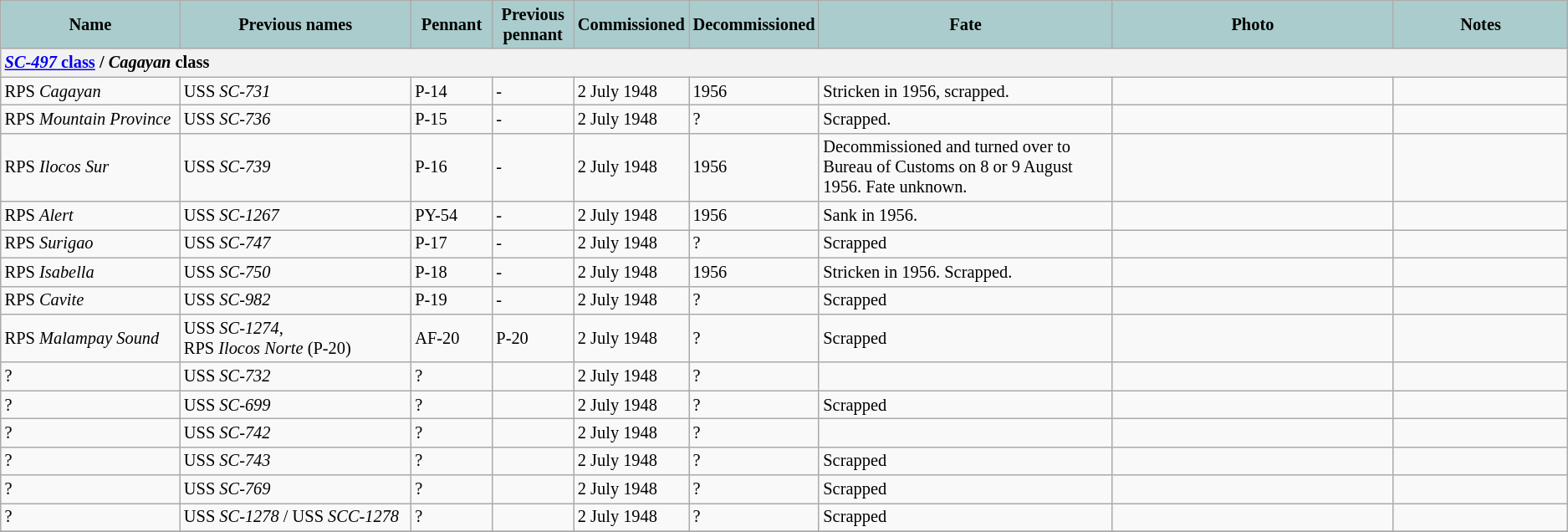<table class="wikitable" style="font-size:85%;">
<tr>
<th style="text-align: center; background: #aacccc;" width="150">Name</th>
<th style="text-align: center; background: #aacccc;" width="200">Previous names</th>
<th style="text-align: center; background: #aacccc;" width="60">Pennant</th>
<th style="text-align: center; background: #aacccc;" width="60">Previous pennant</th>
<th style="text-align: center; background: #aacccc;" width="50">Commissioned</th>
<th style="text-align: center; background: #aacccc;" width="50">Decommissioned</th>
<th style="text-align: center; background: #aacccc;" width="250">Fate</th>
<th style="text-align: center; background: #aacccc;" width="250">Photo</th>
<th style="text-align: center; background: #aacccc;" width="150">Notes</th>
</tr>
<tr>
<th style="text-align: left;" colspan="9"><a href='#'><em>SC-497</em> class</a> / <em>Cagayan</em> class</th>
</tr>
<tr>
<td>RPS <em>Cagayan</em></td>
<td>USS <em>SC-731</em></td>
<td>P-14</td>
<td>-</td>
<td>2 July 1948</td>
<td>1956</td>
<td>Stricken in 1956, scrapped.</td>
<td></td>
<td></td>
</tr>
<tr>
<td>RPS <em>Mountain Province</em></td>
<td>USS <em>SC-736</em></td>
<td>P-15</td>
<td>-</td>
<td>2 July 1948</td>
<td>?</td>
<td>Scrapped.</td>
<td></td>
<td></td>
</tr>
<tr>
<td>RPS <em>Ilocos Sur</em></td>
<td>USS <em>SC-739</em></td>
<td>P-16</td>
<td>-</td>
<td>2 July 1948</td>
<td>1956</td>
<td>Decommissioned and turned over to Bureau of Customs on 8 or 9 August 1956. Fate unknown.</td>
<td></td>
<td></td>
</tr>
<tr>
<td>RPS <em>Alert</em></td>
<td>USS <em>SC-1267</em></td>
<td>PY-54</td>
<td>-</td>
<td>2 July 1948</td>
<td>1956</td>
<td>Sank in 1956.</td>
<td></td>
<td></td>
</tr>
<tr>
<td>RPS <em>Surigao</em></td>
<td>USS <em>SC-747</em></td>
<td>P-17</td>
<td>-</td>
<td>2 July 1948</td>
<td>?</td>
<td>Scrapped</td>
<td></td>
<td></td>
</tr>
<tr>
<td>RPS <em>Isabella</em></td>
<td>USS <em>SC-750</em></td>
<td>P-18</td>
<td>-</td>
<td>2 July 1948</td>
<td>1956</td>
<td>Stricken in 1956. Scrapped.</td>
<td></td>
<td></td>
</tr>
<tr>
<td>RPS <em>Cavite</em></td>
<td>USS <em>SC-982</em></td>
<td>P-19</td>
<td>-</td>
<td>2 July 1948</td>
<td>?</td>
<td>Scrapped</td>
<td></td>
<td></td>
</tr>
<tr>
<td>RPS <em>Malampay Sound</em></td>
<td>USS <em>SC-1274</em>,<br>RPS <em>Ilocos Norte</em> (P-20)</td>
<td>AF-20</td>
<td>P-20</td>
<td>2 July 1948</td>
<td>?</td>
<td>Scrapped</td>
<td></td>
<td></td>
</tr>
<tr>
<td>?</td>
<td>USS <em>SC-732</em></td>
<td>?</td>
<td></td>
<td>2 July 1948</td>
<td>?</td>
<td></td>
<td></td>
<td></td>
</tr>
<tr>
<td>?</td>
<td>USS <em>SC-699</em></td>
<td>?</td>
<td></td>
<td>2 July 1948</td>
<td>?</td>
<td>Scrapped</td>
<td></td>
<td></td>
</tr>
<tr>
<td>?</td>
<td>USS <em>SC-742</em></td>
<td>?</td>
<td></td>
<td>2 July 1948</td>
<td>?</td>
<td></td>
<td></td>
<td></td>
</tr>
<tr>
<td>?</td>
<td>USS <em>SC-743</em></td>
<td>?</td>
<td></td>
<td>2 July 1948</td>
<td>?</td>
<td>Scrapped</td>
<td></td>
<td></td>
</tr>
<tr>
<td>?</td>
<td>USS <em>SC-769</em></td>
<td>?</td>
<td></td>
<td>2 July 1948</td>
<td>?</td>
<td>Scrapped</td>
<td></td>
<td></td>
</tr>
<tr>
<td>?</td>
<td>USS <em>SC-1278</em> / USS <em>SCC-1278</em></td>
<td>?</td>
<td></td>
<td>2 July 1948</td>
<td>?</td>
<td>Scrapped</td>
<td></td>
<td></td>
</tr>
<tr>
</tr>
</table>
